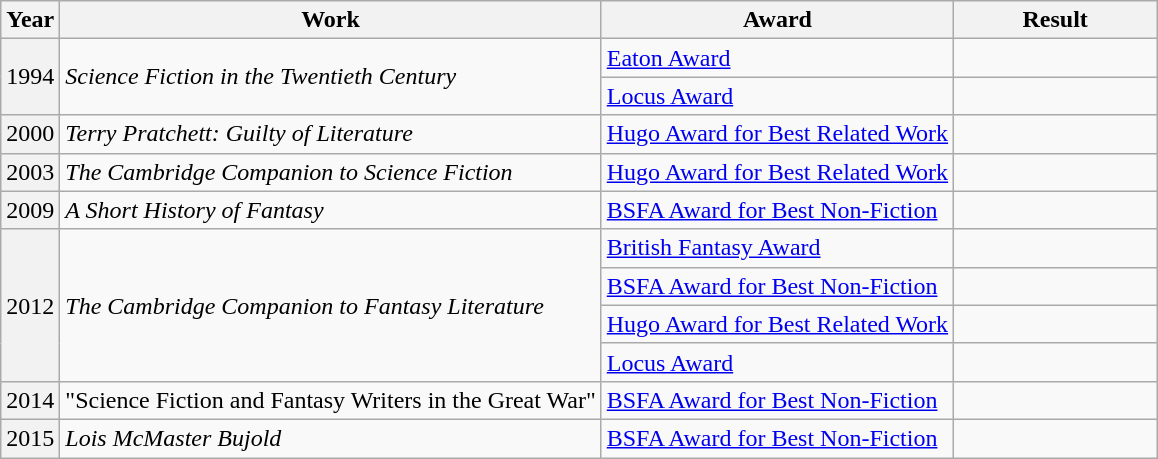<table class="wikitable">
<tr>
<th>Year</th>
<th style="min-width: 9em">Work</th>
<th style="min-width: 7em">Award</th>
<th style="min-width: 8em">Result</th>
</tr>
<tr>
<th style="font-weight: normal" rowspan=2>1994</th>
<td rowspan=2><em>Science Fiction in the Twentieth Century</em></td>
<td><a href='#'>Eaton Award</a></td>
<td></td>
</tr>
<tr>
<td><a href='#'>Locus Award</a></td>
<td></td>
</tr>
<tr>
<th style="font-weight: normal">2000</th>
<td><em>Terry Pratchett: Guilty of Literature</em></td>
<td><a href='#'>Hugo Award for Best Related Work</a></td>
<td></td>
</tr>
<tr>
<th style="font-weight: normal">2003</th>
<td><em>The Cambridge Companion to Science Fiction</em></td>
<td><a href='#'>Hugo Award for Best Related Work</a></td>
<td></td>
</tr>
<tr>
<th style="font-weight: normal">2009</th>
<td><em>A Short History of Fantasy</em></td>
<td><a href='#'>BSFA Award for Best Non-Fiction</a></td>
<td></td>
</tr>
<tr>
<th style="font-weight: normal" rowspan=4>2012</th>
<td rowspan=4><em>The Cambridge Companion to Fantasy Literature</em></td>
<td><a href='#'>British Fantasy Award</a></td>
<td></td>
</tr>
<tr>
<td><a href='#'>BSFA Award for Best Non-Fiction</a></td>
<td></td>
</tr>
<tr>
<td><a href='#'>Hugo Award for Best Related Work</a></td>
<td></td>
</tr>
<tr>
<td><a href='#'>Locus Award</a></td>
<td></td>
</tr>
<tr>
<th style="font-weight: normal">2014</th>
<td>"Science Fiction and Fantasy Writers in the Great War"</td>
<td><a href='#'>BSFA Award for Best Non-Fiction</a></td>
<td></td>
</tr>
<tr>
<th style="font-weight: normal">2015</th>
<td><em>Lois McMaster Bujold</em></td>
<td><a href='#'>BSFA Award for Best Non-Fiction</a></td>
<td></td>
</tr>
</table>
